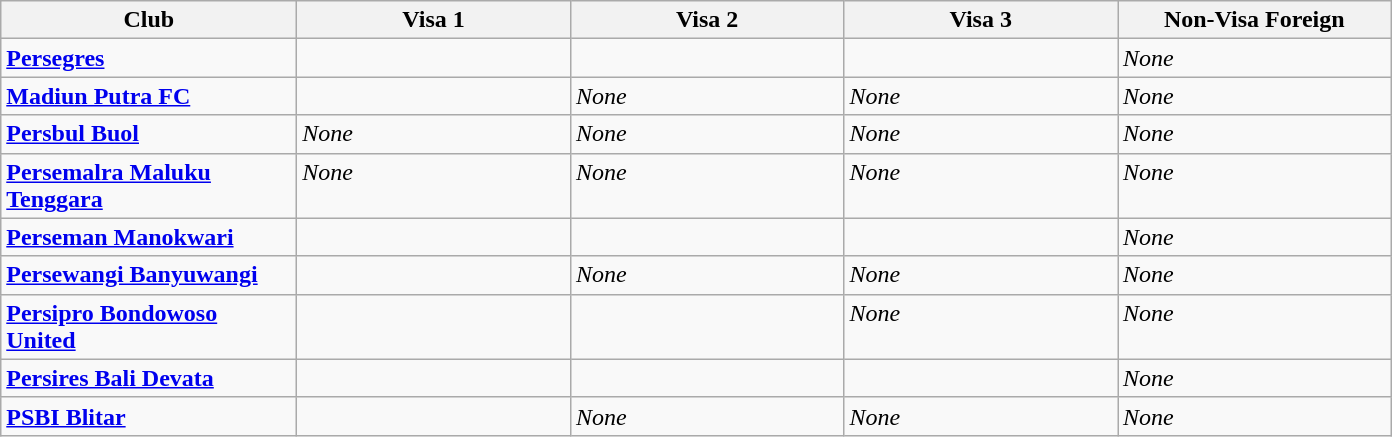<table class="wikitable" border="1">
<tr>
<th width="190">Club</th>
<th width="175">Visa 1</th>
<th width="175">Visa 2</th>
<th width="175">Visa 3</th>
<th width="175">Non-Visa Foreign</th>
</tr>
<tr style="vertical-align:top;">
<td><strong><a href='#'>Persegres</a></strong></td>
<td> </td>
<td> </td>
<td> </td>
<td><em>None</em></td>
</tr>
<tr style="vertical-align:top;">
<td><strong><a href='#'>Madiun Putra FC</a></strong></td>
<td> </td>
<td><em>None</em></td>
<td><em>None</em></td>
<td><em>None</em></td>
</tr>
<tr style="vertical-align:top;">
<td><strong><a href='#'>Persbul Buol</a></strong></td>
<td><em>None</em></td>
<td><em>None</em></td>
<td><em>None</em></td>
<td><em>None</em></td>
</tr>
<tr style="vertical-align:top;">
<td><strong><a href='#'>Persemalra Maluku Tenggara</a></strong></td>
<td><em>None</em></td>
<td><em>None</em></td>
<td><em>None</em></td>
<td><em>None</em></td>
</tr>
<tr style="vertical-align:top;">
<td><strong><a href='#'>Perseman Manokwari</a></strong></td>
<td> </td>
<td> </td>
<td> </td>
<td><em>None</em></td>
</tr>
<tr style="vertical-align:top;">
<td><strong><a href='#'>Persewangi Banyuwangi</a></strong></td>
<td> </td>
<td><em>None</em></td>
<td><em>None</em></td>
<td><em>None</em></td>
</tr>
<tr style="vertical-align:top;">
<td><strong><a href='#'>Persipro Bondowoso United</a></strong></td>
<td> </td>
<td> </td>
<td><em>None</em></td>
<td><em>None</em></td>
</tr>
<tr style="vertical-align:top;">
<td><strong><a href='#'>Persires Bali Devata</a></strong></td>
<td> </td>
<td> </td>
<td> </td>
<td><em>None</em></td>
</tr>
<tr style="vertical-align:top;">
<td><strong><a href='#'>PSBI Blitar</a></strong></td>
<td> </td>
<td><em>None</em></td>
<td><em>None</em></td>
<td><em>None</em></td>
</tr>
</table>
